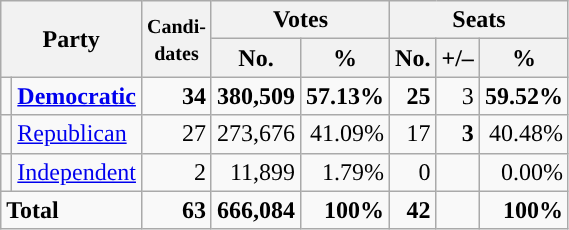<table class="wikitable" style="font-size:100%; text-align:right;">
<tr>
<th colspan=2 rowspan=2>Party</th>
<th rowspan=2><small>Candi-<br>dates</small></th>
<th colspan=2>Votes</th>
<th colspan=3>Seats</th>
</tr>
<tr>
<th>No.</th>
<th>%</th>
<th>No.</th>
<th>+/–</th>
<th>%</th>
</tr>
<tr>
<td style="background:"></td>
<td align=left><strong><a href='#'>Democratic</a></strong></td>
<td><strong>34</strong></td>
<td><strong>380,509</strong></td>
<td><strong>57.13%</strong></td>
<td><strong>25</strong></td>
<td>3</td>
<td><strong>59.52%</strong></td>
</tr>
<tr>
<td style="background:"></td>
<td align=left><a href='#'>Republican</a></td>
<td>27</td>
<td>273,676</td>
<td>41.09%</td>
<td>17</td>
<td><strong>3</strong></td>
<td>40.48%</td>
</tr>
<tr>
<td style="background:"></td>
<td align=left><a href='#'>Independent</a></td>
<td>2</td>
<td>11,899</td>
<td>1.79%</td>
<td>0</td>
<td></td>
<td>0.00%</td>
</tr>
<tr style="font-weight:bold">
<td colspan=2 align=left>Total</td>
<td>63</td>
<td>666,084</td>
<td>100%</td>
<td>42</td>
<td></td>
<td>100%</td>
</tr>
</table>
